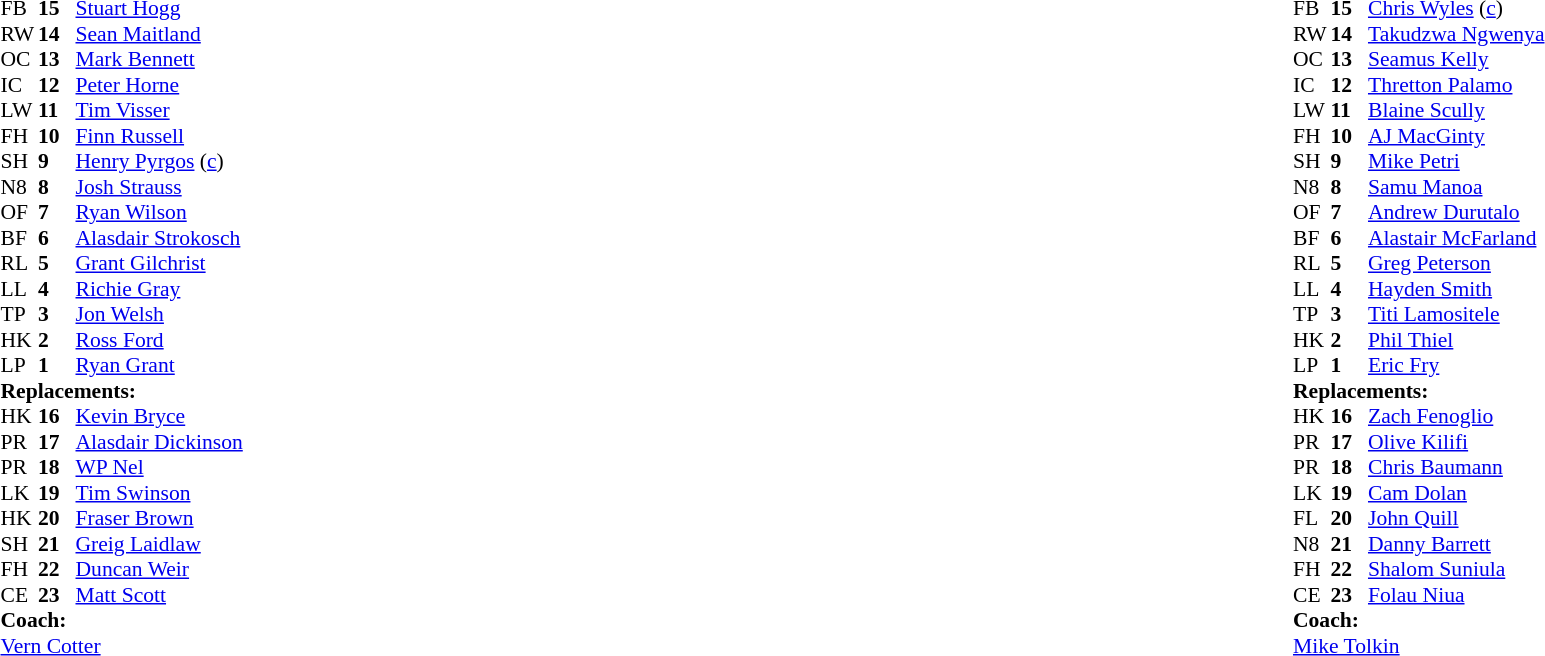<table style="width:100%">
<tr>
<td style="vertical-align:top; width:50%"><br><table style="font-size: 90%" cellspacing="0" cellpadding="0">
<tr>
<th width="25"></th>
<th width="25"></th>
</tr>
<tr>
<td>FB</td>
<td><strong>15</strong></td>
<td><a href='#'>Stuart Hogg</a></td>
</tr>
<tr>
<td>RW</td>
<td><strong>14</strong></td>
<td><a href='#'>Sean Maitland</a></td>
</tr>
<tr>
<td>OC</td>
<td><strong>13</strong></td>
<td><a href='#'>Mark Bennett</a></td>
</tr>
<tr>
<td>IC</td>
<td><strong>12</strong></td>
<td><a href='#'>Peter Horne</a></td>
<td></td>
<td></td>
</tr>
<tr>
<td>LW</td>
<td><strong>11</strong></td>
<td><a href='#'>Tim Visser</a></td>
</tr>
<tr>
<td>FH</td>
<td><strong>10</strong></td>
<td><a href='#'>Finn Russell</a></td>
<td></td>
<td></td>
</tr>
<tr>
<td>SH</td>
<td><strong>9</strong></td>
<td><a href='#'>Henry Pyrgos</a> (<a href='#'>c</a>)</td>
<td></td>
<td></td>
</tr>
<tr>
<td>N8</td>
<td><strong>8</strong></td>
<td><a href='#'>Josh Strauss</a></td>
</tr>
<tr>
<td>OF</td>
<td><strong>7</strong></td>
<td><a href='#'>Ryan Wilson</a></td>
<td></td>
<td></td>
</tr>
<tr>
<td>BF</td>
<td><strong>6</strong></td>
<td><a href='#'>Alasdair Strokosch</a></td>
</tr>
<tr>
<td>RL</td>
<td><strong>5</strong></td>
<td><a href='#'>Grant Gilchrist</a></td>
<td></td>
<td></td>
</tr>
<tr>
<td>LL</td>
<td><strong>4</strong></td>
<td><a href='#'>Richie Gray</a></td>
</tr>
<tr>
<td>TP</td>
<td><strong>3</strong></td>
<td><a href='#'>Jon Welsh</a></td>
<td></td>
<td></td>
</tr>
<tr>
<td>HK</td>
<td><strong>2</strong></td>
<td><a href='#'>Ross Ford</a></td>
<td></td>
<td></td>
</tr>
<tr>
<td>LP</td>
<td><strong>1</strong></td>
<td><a href='#'>Ryan Grant</a></td>
<td></td>
<td></td>
</tr>
<tr>
<td colspan=3><strong>Replacements:</strong></td>
</tr>
<tr>
<td>HK</td>
<td><strong>16</strong></td>
<td><a href='#'>Kevin Bryce</a></td>
<td></td>
<td></td>
</tr>
<tr>
<td>PR</td>
<td><strong>17</strong></td>
<td><a href='#'>Alasdair Dickinson</a></td>
<td></td>
<td></td>
</tr>
<tr>
<td>PR</td>
<td><strong>18</strong></td>
<td><a href='#'>WP Nel</a></td>
<td></td>
<td></td>
</tr>
<tr>
<td>LK</td>
<td><strong>19</strong></td>
<td><a href='#'>Tim Swinson</a></td>
<td></td>
<td></td>
</tr>
<tr>
<td>HK</td>
<td><strong>20</strong></td>
<td><a href='#'>Fraser Brown</a></td>
<td></td>
<td></td>
</tr>
<tr>
<td>SH</td>
<td><strong>21</strong></td>
<td><a href='#'>Greig Laidlaw</a></td>
<td></td>
<td></td>
</tr>
<tr>
<td>FH</td>
<td><strong>22</strong></td>
<td><a href='#'>Duncan Weir</a></td>
<td></td>
<td></td>
</tr>
<tr>
<td>CE</td>
<td><strong>23</strong></td>
<td><a href='#'>Matt Scott</a></td>
<td></td>
<td></td>
</tr>
<tr>
<td colspan=3><strong>Coach:</strong></td>
</tr>
<tr>
<td colspan="4"> <a href='#'>Vern Cotter</a></td>
</tr>
</table>
</td>
<td style="vertical-align:top"></td>
<td style="vertical-align:top; width:50%"><br><table style="font-size: 90%" cellspacing="0" cellpadding="0" align="center">
<tr>
<th width="25"></th>
<th width="25"></th>
</tr>
<tr>
<td>FB</td>
<td><strong>15</strong></td>
<td><a href='#'>Chris Wyles</a> (<a href='#'>c</a>)</td>
</tr>
<tr>
<td>RW</td>
<td><strong>14</strong></td>
<td><a href='#'>Takudzwa Ngwenya</a></td>
</tr>
<tr>
<td>OC</td>
<td><strong>13</strong></td>
<td><a href='#'>Seamus Kelly</a></td>
</tr>
<tr>
<td>IC</td>
<td><strong>12</strong></td>
<td><a href='#'>Thretton Palamo</a></td>
</tr>
<tr>
<td>LW</td>
<td><strong>11</strong></td>
<td><a href='#'>Blaine Scully</a></td>
<td></td>
<td></td>
</tr>
<tr>
<td>FH</td>
<td><strong>10</strong></td>
<td><a href='#'>AJ MacGinty</a></td>
</tr>
<tr>
<td>SH</td>
<td><strong>9</strong></td>
<td><a href='#'>Mike Petri</a></td>
<td></td>
<td></td>
</tr>
<tr>
<td>N8</td>
<td><strong>8</strong></td>
<td><a href='#'>Samu Manoa</a></td>
</tr>
<tr>
<td>OF</td>
<td><strong>7</strong></td>
<td><a href='#'>Andrew Durutalo</a></td>
<td></td>
<td></td>
</tr>
<tr>
<td>BF</td>
<td><strong>6</strong></td>
<td><a href='#'>Alastair McFarland</a></td>
</tr>
<tr>
<td>RL</td>
<td><strong>5</strong></td>
<td><a href='#'>Greg Peterson</a></td>
<td></td>
<td></td>
</tr>
<tr>
<td>LL</td>
<td><strong>4</strong></td>
<td><a href='#'>Hayden Smith</a></td>
<td></td>
<td></td>
</tr>
<tr>
<td>TP</td>
<td><strong>3</strong></td>
<td><a href='#'>Titi Lamositele</a></td>
<td></td>
<td></td>
</tr>
<tr>
<td>HK</td>
<td><strong>2</strong></td>
<td><a href='#'>Phil Thiel</a></td>
<td></td>
<td></td>
</tr>
<tr>
<td>LP</td>
<td><strong>1</strong></td>
<td><a href='#'>Eric Fry</a></td>
<td></td>
<td></td>
</tr>
<tr>
<td colspan=3><strong>Replacements:</strong></td>
</tr>
<tr>
<td>HK</td>
<td><strong>16</strong></td>
<td><a href='#'>Zach Fenoglio</a></td>
<td></td>
<td></td>
</tr>
<tr>
<td>PR</td>
<td><strong>17</strong></td>
<td><a href='#'>Olive Kilifi</a></td>
<td></td>
<td></td>
</tr>
<tr>
<td>PR</td>
<td><strong>18</strong></td>
<td><a href='#'>Chris Baumann</a></td>
<td></td>
<td></td>
</tr>
<tr>
<td>LK</td>
<td><strong>19</strong></td>
<td><a href='#'>Cam Dolan</a></td>
<td></td>
<td></td>
</tr>
<tr>
<td>FL</td>
<td><strong>20</strong></td>
<td><a href='#'>John Quill</a></td>
<td></td>
<td></td>
</tr>
<tr>
<td>N8</td>
<td><strong>21</strong></td>
<td><a href='#'>Danny Barrett</a></td>
<td></td>
<td></td>
</tr>
<tr>
<td>FH</td>
<td><strong>22</strong></td>
<td><a href='#'>Shalom Suniula</a></td>
<td></td>
<td></td>
</tr>
<tr>
<td>CE</td>
<td><strong>23</strong></td>
<td><a href='#'>Folau Niua</a></td>
<td></td>
<td></td>
</tr>
<tr>
<td colspan=3><strong>Coach:</strong></td>
</tr>
<tr>
<td colspan="4"> <a href='#'>Mike Tolkin</a></td>
</tr>
</table>
</td>
</tr>
</table>
